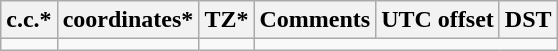<table class="wikitable sortable">
<tr>
<th>c.c.*</th>
<th>coordinates*</th>
<th>TZ*</th>
<th>Comments</th>
<th>UTC offset</th>
<th>DST</th>
</tr>
<tr --->
<td></td>
<td></td>
<td></td>
</tr>
</table>
